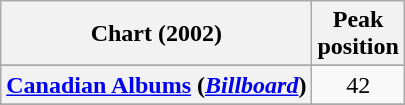<table class="wikitable sortable plainrowheaders" style="text-align:center">
<tr>
<th scope="col">Chart (2002)</th>
<th scope="col">Peak<br> position</th>
</tr>
<tr>
</tr>
<tr>
</tr>
<tr>
<th scope="row"><a href='#'>Canadian Albums</a> (<a href='#'><em>Billboard</em></a>)</th>
<td style="text-align:center;">42</td>
</tr>
<tr>
</tr>
<tr>
</tr>
<tr>
</tr>
</table>
